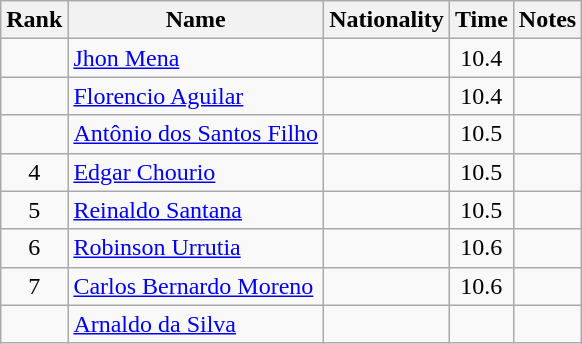<table class="wikitable sortable" style="text-align:center">
<tr>
<th>Rank</th>
<th>Name</th>
<th>Nationality</th>
<th>Time</th>
<th>Notes</th>
</tr>
<tr>
<td></td>
<td align=left><a href='#'>Jhon Mena</a></td>
<td align=left></td>
<td>10.4</td>
<td></td>
</tr>
<tr>
<td></td>
<td align=left><a href='#'>Florencio Aguilar</a></td>
<td align=left></td>
<td>10.4</td>
<td></td>
</tr>
<tr>
<td></td>
<td align=left><a href='#'>Antônio dos Santos Filho</a></td>
<td align=left></td>
<td>10.5</td>
<td></td>
</tr>
<tr>
<td>4</td>
<td align=left><a href='#'>Edgar Chourio</a></td>
<td align=left></td>
<td>10.5</td>
<td></td>
</tr>
<tr>
<td>5</td>
<td align=left><a href='#'>Reinaldo Santana</a></td>
<td align=left></td>
<td>10.5</td>
<td></td>
</tr>
<tr>
<td>6</td>
<td align=left><a href='#'>Robinson Urrutia</a></td>
<td align=left></td>
<td>10.6</td>
<td></td>
</tr>
<tr>
<td>7</td>
<td align=left><a href='#'>Carlos Bernardo Moreno</a></td>
<td align=left></td>
<td>10.6</td>
<td></td>
</tr>
<tr>
<td></td>
<td align=left><a href='#'>Arnaldo da Silva</a></td>
<td align=left></td>
<td></td>
<td></td>
</tr>
</table>
